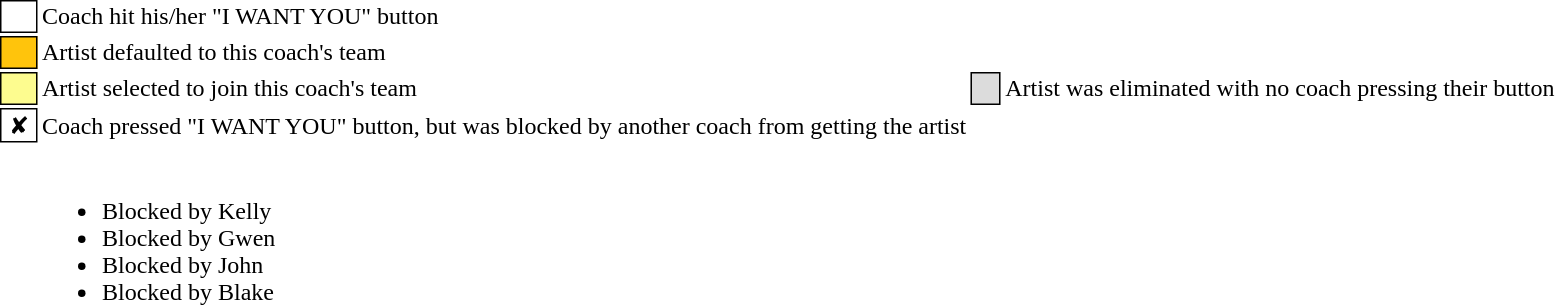<table class="toccolours" style="font-size: 100%; white-space: nowrap">
<tr>
<td style="background:white; border:1px solid black;"> <strong></strong> </td>
<td>Coach hit his/her "I WANT YOU" button</td>
</tr>
<tr>
<td style="background:#ffc40c; border:1px solid black;">    </td>
<td>Artist defaulted to this coach's team</td>
</tr>
<tr>
<td style="background:#fdfc8f; border:1px solid black;">    </td>
<td style="padding-right: 8px">Artist selected to join this coach's team</td>
<td style="background:#dcdcdc; border:1px solid black">    </td>
<td>Artist was eliminated with no coach pressing their button</td>
</tr>
<tr>
<td style="background: white; border:1px solid black"> ✘ </td>
<td>Coach pressed "I WANT YOU" button, but was blocked by another coach from getting the artist</td>
</tr>
<tr>
<td></td>
<td><br><ul><li> Blocked by Kelly</li><li> Blocked by Gwen</li><li> Blocked by John</li><li> Blocked by Blake</li></ul></td>
</tr>
</table>
